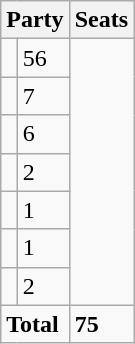<table class="wikitable">
<tr>
<th colspan=2>Party</th>
<th>Seats</th>
</tr>
<tr>
<td></td>
<td>56</td>
</tr>
<tr>
<td></td>
<td>7</td>
</tr>
<tr>
<td></td>
<td>6</td>
</tr>
<tr>
<td></td>
<td>2</td>
</tr>
<tr>
<td></td>
<td>1</td>
</tr>
<tr>
<td></td>
<td>1</td>
</tr>
<tr>
<td></td>
<td>2</td>
</tr>
<tr>
<td colspan="2"><strong>Total</strong></td>
<td><strong>75</strong></td>
</tr>
</table>
